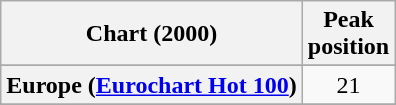<table class="wikitable sortable plainrowheaders" style="text-align:center">
<tr>
<th scope="col">Chart (2000)</th>
<th scope="col">Peak<br>position</th>
</tr>
<tr>
</tr>
<tr>
<th scope="row">Europe (<a href='#'>Eurochart Hot 100</a>)</th>
<td>21</td>
</tr>
<tr>
</tr>
<tr>
</tr>
<tr>
</tr>
<tr>
</tr>
</table>
